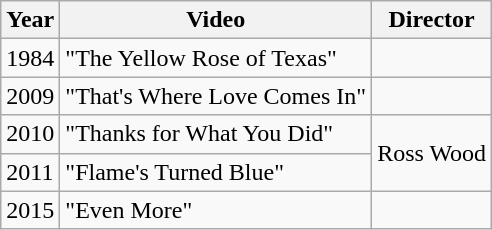<table class="wikitable">
<tr>
<th>Year</th>
<th>Video</th>
<th>Director</th>
</tr>
<tr>
<td>1984</td>
<td>"The Yellow Rose of Texas"</td>
<td></td>
</tr>
<tr>
<td>2009</td>
<td>"That's Where Love Comes In"</td>
<td></td>
</tr>
<tr>
<td>2010</td>
<td>"Thanks for What You Did"</td>
<td rowspan="2">Ross Wood</td>
</tr>
<tr>
<td>2011</td>
<td>"Flame's Turned Blue"</td>
</tr>
<tr>
<td>2015</td>
<td>"Even More"</td>
<td></td>
</tr>
</table>
